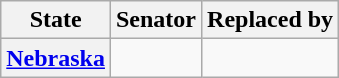<table class="wikitable sortable plainrowheaders">
<tr>
<th scope="col">State</th>
<th scope="col">Senator</th>
<th scope="col">Replaced by</th>
</tr>
<tr>
<th><a href='#'>Nebraska</a></th>
<td></td>
<td></td>
</tr>
</table>
